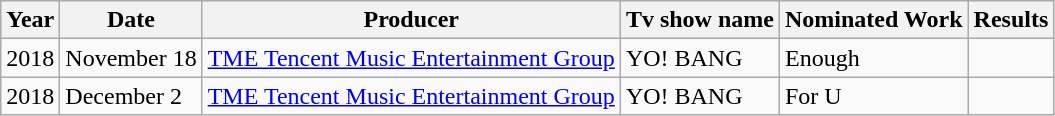<table class="wikitable">
<tr>
<th>Year</th>
<th>Date</th>
<th>Producer</th>
<th>Tv show name</th>
<th>Nominated Work</th>
<th>Results</th>
</tr>
<tr>
<td>2018</td>
<td>November 18</td>
<td><a href='#'>TME Tencent Music Entertainment Group</a></td>
<td>YO! BANG</td>
<td>Enough</td>
<td></td>
</tr>
<tr>
<td>2018</td>
<td>December 2</td>
<td><a href='#'>TME Tencent Music Entertainment Group</a></td>
<td>YO! BANG</td>
<td>For U</td>
<td></td>
</tr>
</table>
